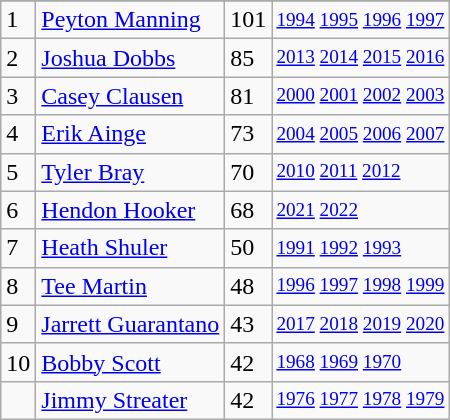<table class="wikitable">
<tr>
</tr>
<tr>
<td>1</td>
<td><a href='#'>Peyton Manning</a></td>
<td><abbr>101</abbr></td>
<td style="font-size:80%;"><a href='#'>1994</a> <a href='#'>1995</a> <a href='#'>1996</a> <a href='#'>1997</a></td>
</tr>
<tr>
<td>2</td>
<td><a href='#'>Joshua Dobbs</a></td>
<td><abbr>85</abbr></td>
<td style="font-size:80%;"><a href='#'>2013</a> <a href='#'>2014</a> <a href='#'>2015</a> <a href='#'>2016</a></td>
</tr>
<tr>
<td>3</td>
<td><a href='#'>Casey Clausen</a></td>
<td><abbr>81</abbr></td>
<td style="font-size:80%;"><a href='#'>2000</a> <a href='#'>2001</a> <a href='#'>2002</a> <a href='#'>2003</a></td>
</tr>
<tr>
<td>4</td>
<td><a href='#'>Erik Ainge</a></td>
<td><abbr>73</abbr></td>
<td style="font-size:80%;"><a href='#'>2004</a> <a href='#'>2005</a> <a href='#'>2006</a> <a href='#'>2007</a></td>
</tr>
<tr>
<td>5</td>
<td><a href='#'>Tyler Bray</a></td>
<td><abbr>70</abbr></td>
<td style="font-size:80%;"><a href='#'>2010</a> <a href='#'>2011</a> <a href='#'>2012</a></td>
</tr>
<tr>
<td>6</td>
<td><a href='#'>Hendon Hooker</a></td>
<td><abbr>68</abbr></td>
<td style="font-size:80%;"><a href='#'>2021</a> <a href='#'>2022</a></td>
</tr>
<tr>
<td>7</td>
<td><a href='#'>Heath Shuler</a></td>
<td><abbr>50</abbr></td>
<td style="font-size:80%;"><a href='#'>1991</a> <a href='#'>1992</a> <a href='#'>1993</a></td>
</tr>
<tr>
<td>8</td>
<td><a href='#'>Tee Martin</a></td>
<td><abbr>48</abbr></td>
<td style="font-size:80%;"><a href='#'>1996</a> <a href='#'>1997</a> <a href='#'>1998</a> <a href='#'>1999</a></td>
</tr>
<tr>
<td>9</td>
<td><a href='#'>Jarrett Guarantano</a></td>
<td><abbr>43</abbr></td>
<td style="font-size:80%;"><a href='#'>2017</a> <a href='#'>2018</a> <a href='#'>2019</a> <a href='#'>2020</a></td>
</tr>
<tr>
<td>10</td>
<td><a href='#'>Bobby Scott</a></td>
<td><abbr>42</abbr></td>
<td style="font-size:80%;"><a href='#'>1968</a> <a href='#'>1969</a> <a href='#'>1970</a></td>
</tr>
<tr>
<td></td>
<td><a href='#'>Jimmy Streater</a></td>
<td><abbr>42</abbr></td>
<td style="font-size:80%;"><a href='#'>1976</a> <a href='#'>1977</a> <a href='#'>1978</a> <a href='#'>1979</a></td>
</tr>
</table>
